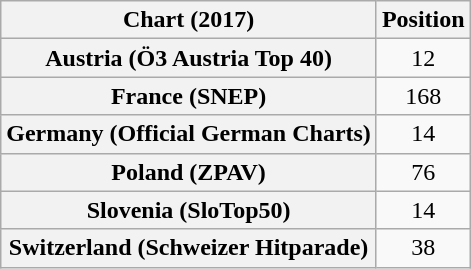<table class="wikitable sortable plainrowheaders" style="text-align:center">
<tr>
<th scope="col">Chart (2017)</th>
<th scope="col">Position</th>
</tr>
<tr>
<th scope="row">Austria (Ö3 Austria Top 40)</th>
<td>12</td>
</tr>
<tr>
<th scope="row">France (SNEP)</th>
<td>168</td>
</tr>
<tr>
<th scope="row">Germany (Official German Charts)</th>
<td>14</td>
</tr>
<tr>
<th scope="row">Poland (ZPAV)</th>
<td>76</td>
</tr>
<tr>
<th scope="row">Slovenia (SloTop50)</th>
<td>14</td>
</tr>
<tr>
<th scope="row">Switzerland (Schweizer Hitparade)</th>
<td>38</td>
</tr>
</table>
